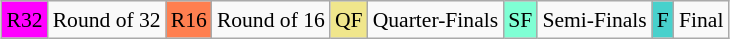<table class="wikitable" style="margin:0.5em auto; font-size:90%; line-height:1.25em;">
<tr>
<td bgcolor="#FF00FF" align=center>R32</td>
<td>Round of 32</td>
<td bgcolor="#FF7F50" align=center>R16</td>
<td>Round of 16</td>
<td bgcolor="#F0E68C" align=center>QF</td>
<td>Quarter-Finals</td>
<td bgcolor="#7FFFD4" align=center>SF</td>
<td>Semi-Finals</td>
<td bgcolor="#48D1CC" align=center>F</td>
<td>Final</td>
</tr>
</table>
